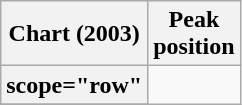<table class="wikitable sortable plainrowheaders" style="text-align:center">
<tr>
<th scope="col">Chart (2003)</th>
<th scope="col">Peak<br>position</th>
</tr>
<tr>
<th>scope="row"</th>
</tr>
<tr>
</tr>
</table>
